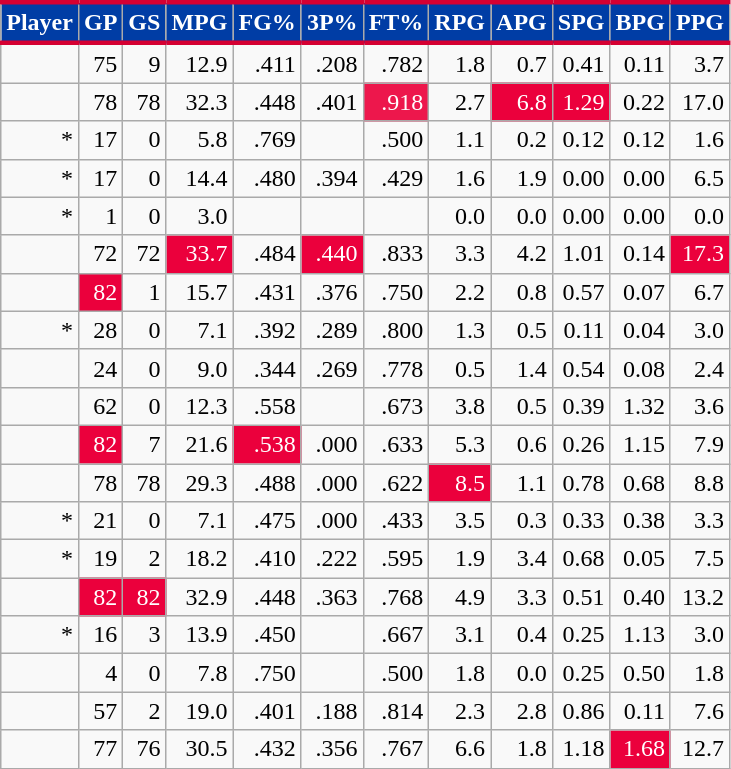<table class="wikitable sortable" style="text-align:right;">
<tr>
<th style="background:#003DA5; color:#FFFFFF; border-top:#D50032 3px solid; border-bottom:#D50032 3px solid;">Player</th>
<th style="background:#003DA5; color:#FFFFFF; border-top:#D50032 3px solid; border-bottom:#D50032 3px solid;">GP</th>
<th style="background:#003DA5; color:#FFFFFF; border-top:#D50032 3px solid; border-bottom:#D50032 3px solid;">GS</th>
<th style="background:#003DA5; color:#FFFFFF; border-top:#D50032 3px solid; border-bottom:#D50032 3px solid;">MPG</th>
<th style="background:#003DA5; color:#FFFFFF; border-top:#D50032 3px solid; border-bottom:#D50032 3px solid;">FG%</th>
<th style="background:#003DA5; color:#FFFFFF; border-top:#D50032 3px solid; border-bottom:#D50032 3px solid;">3P%</th>
<th style="background:#003DA5; color:#FFFFFF; border-top:#D50032 3px solid; border-bottom:#D50032 3px solid;">FT%</th>
<th style="background:#003DA5; color:#FFFFFF; border-top:#D50032 3px solid; border-bottom:#D50032 3px solid;">RPG</th>
<th style="background:#003DA5; color:#FFFFFF; border-top:#D50032 3px solid; border-bottom:#D50032 3px solid;">APG</th>
<th style="background:#003DA5; color:#FFFFFF; border-top:#D50032 3px solid; border-bottom:#D50032 3px solid;">SPG</th>
<th style="background:#003DA5; color:#FFFFFF; border-top:#D50032 3px solid; border-bottom:#D50032 3px solid;">BPG</th>
<th style="background:#003DA5; color:#FFFFFF; border-top:#D50032 3px solid; border-bottom:#D50032 3px solid;">PPG</th>
</tr>
<tr>
<td></td>
<td>75</td>
<td>9</td>
<td>12.9</td>
<td>.411</td>
<td>.208</td>
<td>.782</td>
<td>1.8</td>
<td>0.7</td>
<td>0.41</td>
<td>0.11</td>
<td>3.7</td>
</tr>
<tr>
<td></td>
<td>78</td>
<td>78</td>
<td>32.3</td>
<td>.448</td>
<td>.401</td>
<td style="background:#ED174C;color:white;">.918</td>
<td>2.7</td>
<td style="background:#eb003c;color:white;">6.8</td>
<td style="background:#eb003c;color:white;">1.29</td>
<td>0.22</td>
<td>17.0</td>
</tr>
<tr>
<td> *</td>
<td>17</td>
<td>0</td>
<td>5.8</td>
<td>.769</td>
<td></td>
<td>.500</td>
<td>1.1</td>
<td>0.2</td>
<td>0.12</td>
<td>0.12</td>
<td>1.6</td>
</tr>
<tr>
<td> *</td>
<td>17</td>
<td>0</td>
<td>14.4</td>
<td>.480</td>
<td>.394</td>
<td>.429</td>
<td>1.6</td>
<td>1.9</td>
<td>0.00</td>
<td>0.00</td>
<td>6.5</td>
</tr>
<tr>
<td> *</td>
<td>1</td>
<td>0</td>
<td>3.0</td>
<td></td>
<td></td>
<td></td>
<td>0.0</td>
<td>0.0</td>
<td>0.00</td>
<td>0.00</td>
<td>0.0</td>
</tr>
<tr>
<td></td>
<td>72</td>
<td>72</td>
<td style="background:#eb003c;color:white;">33.7</td>
<td>.484</td>
<td style="background:#eb003c;color:white;">.440</td>
<td>.833</td>
<td>3.3</td>
<td>4.2</td>
<td>1.01</td>
<td>0.14</td>
<td style="background:#eb003c;color:white;">17.3</td>
</tr>
<tr>
<td></td>
<td style="background:#eb003c;color:white;">82</td>
<td>1</td>
<td>15.7</td>
<td>.431</td>
<td>.376</td>
<td>.750</td>
<td>2.2</td>
<td>0.8</td>
<td>0.57</td>
<td>0.07</td>
<td>6.7</td>
</tr>
<tr>
<td> *</td>
<td>28</td>
<td>0</td>
<td>7.1</td>
<td>.392</td>
<td>.289</td>
<td>.800</td>
<td>1.3</td>
<td>0.5</td>
<td>0.11</td>
<td>0.04</td>
<td>3.0</td>
</tr>
<tr>
<td></td>
<td>24</td>
<td>0</td>
<td>9.0</td>
<td>.344</td>
<td>.269</td>
<td>.778</td>
<td>0.5</td>
<td>1.4</td>
<td>0.54</td>
<td>0.08</td>
<td>2.4</td>
</tr>
<tr>
<td></td>
<td>62</td>
<td>0</td>
<td>12.3</td>
<td>.558</td>
<td></td>
<td>.673</td>
<td>3.8</td>
<td>0.5</td>
<td>0.39</td>
<td>1.32</td>
<td>3.6</td>
</tr>
<tr>
<td></td>
<td style="background:#eb003c;color:white;">82</td>
<td>7</td>
<td>21.6</td>
<td style="background:#eb003c;color:white;">.538</td>
<td>.000</td>
<td>.633</td>
<td>5.3</td>
<td>0.6</td>
<td>0.26</td>
<td>1.15</td>
<td>7.9</td>
</tr>
<tr>
<td></td>
<td>78</td>
<td>78</td>
<td>29.3</td>
<td>.488</td>
<td>.000</td>
<td>.622</td>
<td style="background:#eb003c;color:white;">8.5</td>
<td>1.1</td>
<td>0.78</td>
<td>0.68</td>
<td>8.8</td>
</tr>
<tr>
<td> *</td>
<td>21</td>
<td>0</td>
<td>7.1</td>
<td>.475</td>
<td>.000</td>
<td>.433</td>
<td>3.5</td>
<td>0.3</td>
<td>0.33</td>
<td>0.38</td>
<td>3.3</td>
</tr>
<tr>
<td> *</td>
<td>19</td>
<td>2</td>
<td>18.2</td>
<td>.410</td>
<td>.222</td>
<td>.595</td>
<td>1.9</td>
<td>3.4</td>
<td>0.68</td>
<td>0.05</td>
<td>7.5</td>
</tr>
<tr>
<td></td>
<td style="background:#eb003c;color:white;">82</td>
<td style="background:#eb003c;color:white;">82</td>
<td>32.9</td>
<td>.448</td>
<td>.363</td>
<td>.768</td>
<td>4.9</td>
<td>3.3</td>
<td>0.51</td>
<td>0.40</td>
<td>13.2</td>
</tr>
<tr>
<td> *</td>
<td>16</td>
<td>3</td>
<td>13.9</td>
<td>.450</td>
<td></td>
<td>.667</td>
<td>3.1</td>
<td>0.4</td>
<td>0.25</td>
<td>1.13</td>
<td>3.0</td>
</tr>
<tr>
<td></td>
<td>4</td>
<td>0</td>
<td>7.8</td>
<td>.750</td>
<td></td>
<td>.500</td>
<td>1.8</td>
<td>0.0</td>
<td>0.25</td>
<td>0.50</td>
<td>1.8</td>
</tr>
<tr>
<td></td>
<td>57</td>
<td>2</td>
<td>19.0</td>
<td>.401</td>
<td>.188</td>
<td>.814</td>
<td>2.3</td>
<td>2.8</td>
<td>0.86</td>
<td>0.11</td>
<td>7.6</td>
</tr>
<tr>
<td></td>
<td>77</td>
<td>76</td>
<td>30.5</td>
<td>.432</td>
<td>.356</td>
<td>.767</td>
<td>6.6</td>
<td>1.8</td>
<td>1.18</td>
<td style="background:#eb003c;color:white;">1.68</td>
<td>12.7</td>
</tr>
</table>
